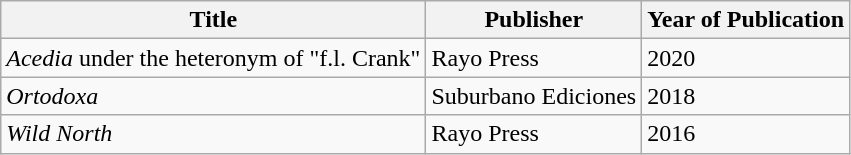<table class="wikitable">
<tr>
<th>Title</th>
<th>Publisher</th>
<th>Year of Publication</th>
</tr>
<tr>
<td><em>Acedia</em> under the heteronym of "f.l. Crank"</td>
<td>Rayo Press</td>
<td>2020</td>
</tr>
<tr>
<td><em>Ortodoxa</em></td>
<td>Suburbano Ediciones</td>
<td>2018</td>
</tr>
<tr>
<td><em>Wild North</em></td>
<td>Rayo Press</td>
<td>2016</td>
</tr>
</table>
